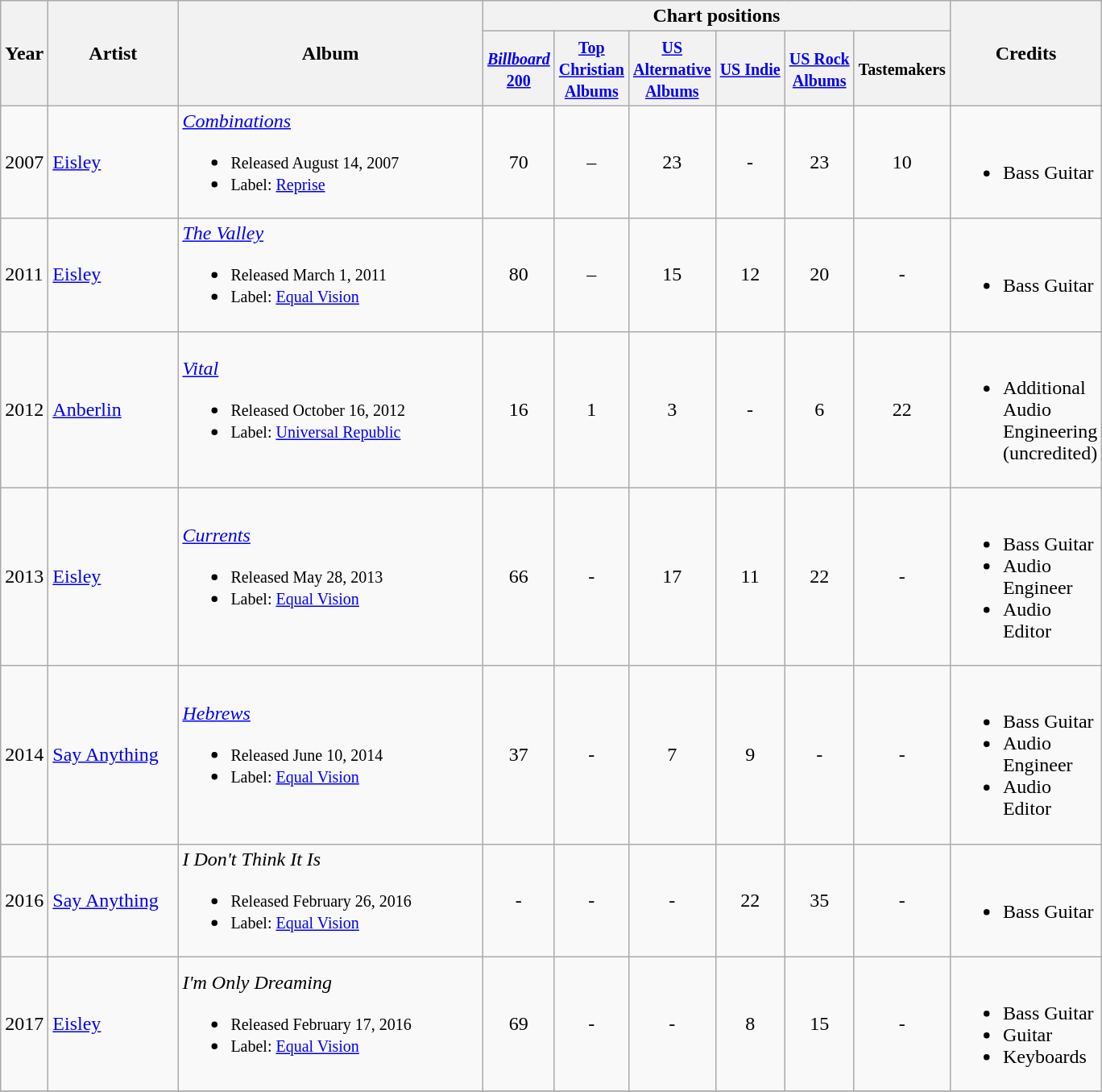<table class="wikitable">
<tr>
<th width="18" rowspan="2">Year</th>
<th width="100" rowspan="2">Artist</th>
<th width="245" rowspan="2">Album</th>
<th colspan="6">Chart positions</th>
<th width="100" rowspan="2">Credits</th>
</tr>
<tr>
<th width="50"><small><a href='#'><em>Billboard</em> 200</a></small><br></th>
<th width="50"><small><a href='#'>Top Christian Albums</a></small><br></th>
<th width="50"><small><a href='#'>US Alternative Albums</a></small><br></th>
<th width="50"><small><a href='#'>US Indie</a></small><br></th>
<th width="50"><small><a href='#'>US Rock Albums</a></small><br></th>
<th width="50"><small>Tastemakers</small><br></th>
</tr>
<tr>
<td>2007</td>
<td><a href='#'>Eisley</a></td>
<td><em><a href='#'>Combinations</a></em><br><ul><li><small>Released August 14, 2007</small></li><li><small>Label: <a href='#'>Reprise</a></small></li></ul></td>
<td align="center">70</td>
<td align="center">–</td>
<td align="center">23</td>
<td align="center">-</td>
<td align="center">23</td>
<td align="center">10</td>
<td><br><ul><li>Bass Guitar</li></ul></td>
</tr>
<tr>
<td>2011</td>
<td><a href='#'>Eisley</a></td>
<td><em><a href='#'>The Valley</a></em><br><ul><li><small>Released March 1, 2011</small></li><li><small>Label: <a href='#'>Equal Vision</a></small></li></ul></td>
<td align="center">80</td>
<td align="center">–</td>
<td align="center">15</td>
<td align="center">12</td>
<td align="center">20</td>
<td align="center">-</td>
<td><br><ul><li>Bass Guitar</li></ul></td>
</tr>
<tr>
<td>2012</td>
<td><a href='#'>Anberlin</a></td>
<td><em><a href='#'>Vital</a></em><br><ul><li><small>Released October 16, 2012</small></li><li><small>Label: <a href='#'>Universal Republic</a></small></li></ul></td>
<td align="center">16</td>
<td align="center">1</td>
<td align="center">3</td>
<td align="center">-</td>
<td align="center">6</td>
<td align="center">22</td>
<td><br><ul><li>Additional Audio Engineering (uncredited)</li></ul></td>
</tr>
<tr>
<td>2013</td>
<td><a href='#'>Eisley</a></td>
<td><em><a href='#'>Currents</a></em><br><ul><li><small>Released May 28, 2013</small></li><li><small>Label: <a href='#'>Equal Vision</a></small></li></ul></td>
<td align="center">66</td>
<td align="center">-</td>
<td align="center">17</td>
<td align="center">11</td>
<td align="center">22</td>
<td align="center">-</td>
<td><br><ul><li>Bass Guitar</li><li>Audio Engineer</li><li>Audio Editor</li></ul></td>
</tr>
<tr>
<td>2014</td>
<td><a href='#'>Say Anything</a></td>
<td><em><a href='#'>Hebrews</a></em><br><ul><li><small>Released June 10, 2014</small></li><li><small>Label: <a href='#'>Equal Vision</a></small></li></ul></td>
<td align="center">37</td>
<td align="center">-</td>
<td align="center">7</td>
<td align="center">9</td>
<td align="center">-</td>
<td align="center">-</td>
<td><br><ul><li>Bass Guitar</li><li>Audio Engineer</li><li>Audio Editor</li></ul></td>
</tr>
<tr>
<td>2016</td>
<td><a href='#'>Say Anything</a></td>
<td><em>I Don't Think It Is</em><br><ul><li><small>Released February 26, 2016</small></li><li><small>Label: <a href='#'>Equal Vision</a></small></li></ul></td>
<td align="center">-</td>
<td align="center">-</td>
<td align="center">-</td>
<td align="center">22</td>
<td align="center">35</td>
<td align="center">-</td>
<td><br><ul><li>Bass Guitar</li></ul></td>
</tr>
<tr>
<td>2017</td>
<td><a href='#'>Eisley</a></td>
<td><em>I'm Only Dreaming</em><br><ul><li><small>Released February 17, 2016</small></li><li><small>Label: <a href='#'>Equal Vision</a></small></li></ul></td>
<td align="center">69</td>
<td align="center">-</td>
<td align="center">-</td>
<td align="center">8</td>
<td align="center">15</td>
<td align="center">-</td>
<td><br><ul><li>Bass Guitar</li><li>Guitar</li><li>Keyboards</li></ul></td>
</tr>
<tr>
</tr>
</table>
